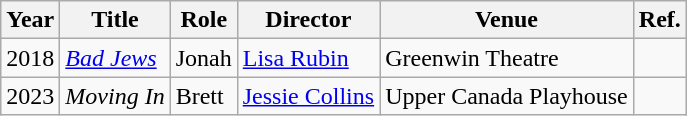<table class="wikitable">
<tr>
<th>Year</th>
<th>Title</th>
<th>Role</th>
<th>Director</th>
<th>Venue</th>
<th>Ref.</th>
</tr>
<tr>
<td>2018</td>
<td><em><a href='#'>Bad Jews</a></em></td>
<td>Jonah</td>
<td><a href='#'>Lisa Rubin</a></td>
<td>Greenwin Theatre</td>
<td></td>
</tr>
<tr>
<td>2023</td>
<td><em>Moving In</em></td>
<td>Brett</td>
<td><a href='#'>Jessie Collins</a></td>
<td>Upper Canada Playhouse</td>
<td></td>
</tr>
</table>
